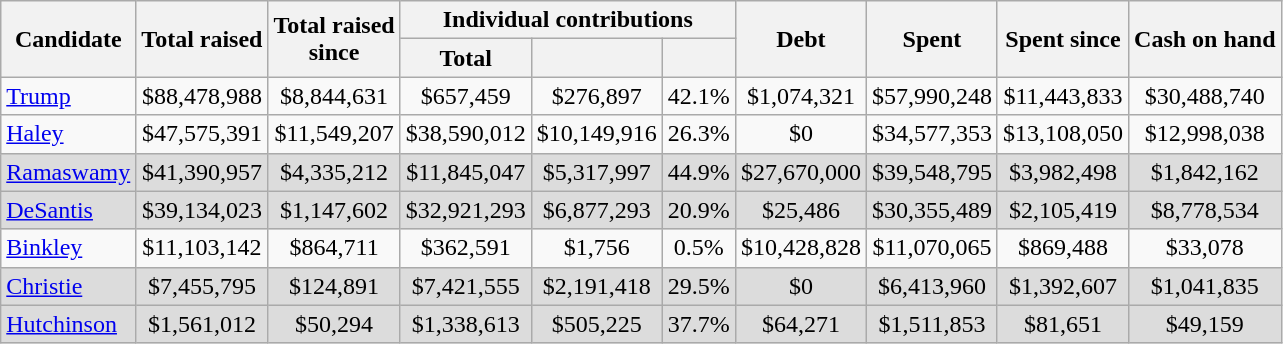<table class="wikitable sortable" style="text-align:center;">
<tr>
<th scope="col" rowspan=2>Candidate</th>
<th scope="col" data-sort-type=currency rowspan=2>Total raised</th>
<th scope="col" data-sort-type=currency rowspan=2>Total raised<br>since </th>
<th scope="col" colspan=3>Individual contributions</th>
<th scope="col" data-sort-type=currency rowspan=2>Debt</th>
<th scope="col" data-sort-type=currency rowspan=2>Spent</th>
<th scope="col" data-sort-type=currency rowspan=2>Spent since<br></th>
<th scope="col" data-sort-type=currency rowspan=2>Cash on hand</th>
</tr>
<tr>
<th scope="col" data-sort-type=currency>Total</th>
<th scope="col" data-sort-type=currency></th>
<th scope="col" data-sort-type=number></th>
</tr>
<tr>
<td style="text-align: left;"><a href='#'>Trump</a></td>
<td>$88,478,988</td>
<td>$8,844,631</td>
<td>$657,459</td>
<td>$276,897</td>
<td>42.1%</td>
<td>$1,074,321</td>
<td>$57,990,248</td>
<td>$11,443,833</td>
<td>$30,488,740</td>
</tr>
<tr>
<td style="text-align: left;"><a href='#'>Haley</a></td>
<td>$47,575,391</td>
<td>$11,549,207</td>
<td>$38,590,012</td>
<td>$10,149,916</td>
<td>26.3%</td>
<td>$0</td>
<td>$34,577,353</td>
<td>$13,108,050</td>
<td>$12,998,038</td>
</tr>
<tr style=background:gainsboro>
<td style="text-align: left;"><a href='#'>Ramaswamy</a></td>
<td>$41,390,957</td>
<td>$4,335,212</td>
<td>$11,845,047</td>
<td>$5,317,997</td>
<td>44.9%</td>
<td>$27,670,000</td>
<td>$39,548,795</td>
<td>$3,982,498</td>
<td>$1,842,162</td>
</tr>
<tr style=background:gainsboro>
<td style="text-align: left;"><a href='#'>DeSantis</a></td>
<td>$39,134,023</td>
<td>$1,147,602</td>
<td>$32,921,293</td>
<td>$6,877,293</td>
<td>20.9%</td>
<td>$25,486</td>
<td>$30,355,489</td>
<td>$2,105,419</td>
<td>$8,778,534</td>
</tr>
<tr>
<td style="text-align: left;"><a href='#'>Binkley</a></td>
<td>$11,103,142</td>
<td>$864,711</td>
<td>$362,591</td>
<td>$1,756</td>
<td>0.5%</td>
<td>$10,428,828</td>
<td>$11,070,065</td>
<td>$869,488</td>
<td>$33,078</td>
</tr>
<tr style=background:gainsboro>
<td style="text-align: left;"><a href='#'>Christie</a></td>
<td>$7,455,795</td>
<td>$124,891</td>
<td>$7,421,555</td>
<td>$2,191,418</td>
<td>29.5%</td>
<td>$0</td>
<td>$6,413,960</td>
<td>$1,392,607</td>
<td>$1,041,835</td>
</tr>
<tr style=background:gainsboro>
<td style="text-align: left;"><a href='#'>Hutchinson</a></td>
<td>$1,561,012</td>
<td>$50,294</td>
<td>$1,338,613</td>
<td>$505,225</td>
<td>37.7%</td>
<td>$64,271</td>
<td>$1,511,853</td>
<td>$81,651</td>
<td>$49,159</td>
</tr>
</table>
